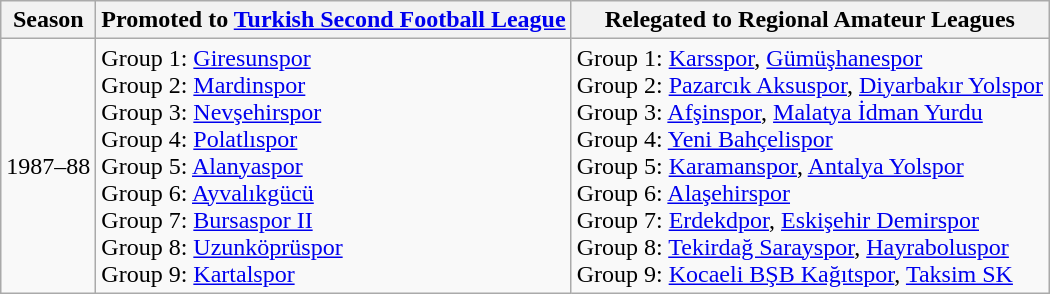<table class="wikitable">
<tr>
<th>Season</th>
<th>Promoted to <a href='#'>Turkish Second Football League</a></th>
<th>Relegated to Regional Amateur Leagues</th>
</tr>
<tr>
<td>1987–88</td>
<td>Group 1: <a href='#'>Giresunspor</a><br>Group 2: <a href='#'>Mardinspor</a><br> Group 3: <a href='#'>Nevşehirspor</a><br>Group 4: <a href='#'>Polatlıspor</a><br>Group 5: <a href='#'>Alanyaspor</a><br>Group 6: <a href='#'>Ayvalıkgücü</a><br>Group 7: <a href='#'>Bursaspor II</a><br>Group 8: <a href='#'>Uzunköprüspor</a><br>Group 9: <a href='#'>Kartalspor</a></td>
<td>Group 1: <a href='#'>Karsspor</a>, <a href='#'>Gümüşhanespor</a><br> Group 2: <a href='#'>Pazarcık Aksuspor</a>, <a href='#'>Diyarbakır Yolspor</a><br>Group 3: <a href='#'>Afşinspor</a>, <a href='#'>Malatya İdman Yurdu</a><br>Group 4: <a href='#'>Yeni Bahçelispor</a><br>Group 5: <a href='#'>Karamanspor</a>, <a href='#'>Antalya Yolspor</a><br>Group 6: <a href='#'>Alaşehirspor</a><br>Group 7: <a href='#'>Erdekdpor</a>, <a href='#'>Eskişehir Demirspor</a><br>Group 8: <a href='#'>Tekirdağ Sarayspor</a>, <a href='#'>Hayraboluspor</a><br>Group 9: <a href='#'>Kocaeli BŞB Kağıtspor</a>, <a href='#'>Taksim SK</a></td>
</tr>
</table>
